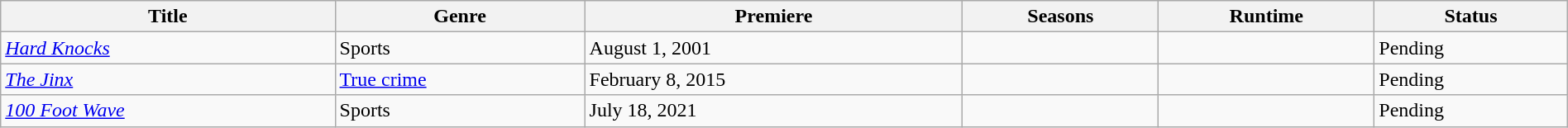<table class="wikitable sortable" style="width:100%;">
<tr>
<th>Title</th>
<th>Genre</th>
<th>Premiere</th>
<th>Seasons</th>
<th>Runtime</th>
<th>Status</th>
</tr>
<tr>
<td><em><a href='#'>Hard Knocks</a></em></td>
<td>Sports</td>
<td>August 1, 2001</td>
<td></td>
<td></td>
<td>Pending</td>
</tr>
<tr>
<td><em><a href='#'>The Jinx</a></em></td>
<td><a href='#'>True crime</a></td>
<td>February 8, 2015</td>
<td></td>
<td></td>
<td>Pending</td>
</tr>
<tr>
<td><em><a href='#'>100 Foot Wave</a></em></td>
<td>Sports</td>
<td>July 18, 2021</td>
<td></td>
<td></td>
<td>Pending</td>
</tr>
</table>
